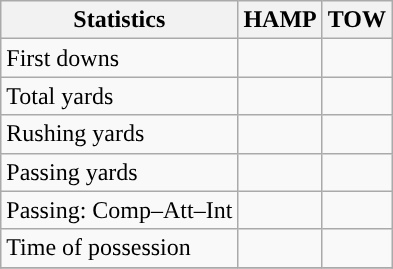<table class="wikitable" style="float: left;">
<tr>
<th>Statistics</th>
<th>HAMP</th>
<th>TOW</th>
</tr>
<tr>
<td>First downs</td>
<td></td>
<td></td>
</tr>
<tr>
<td>Total yards</td>
<td></td>
<td></td>
</tr>
<tr>
<td>Rushing yards</td>
<td></td>
<td></td>
</tr>
<tr>
<td>Passing yards</td>
<td></td>
<td></td>
</tr>
<tr>
<td>Passing: Comp–Att–Int</td>
<td></td>
<td></td>
</tr>
<tr>
<td>Time of possession</td>
<td></td>
<td></td>
</tr>
<tr>
</tr>
</table>
